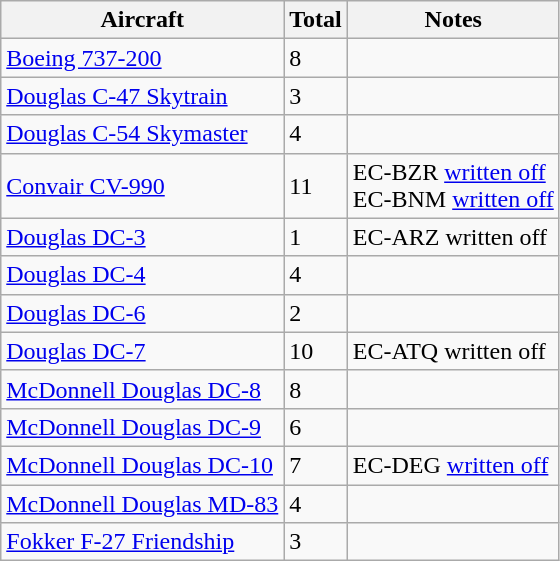<table class="wikitable">
<tr>
<th>Aircraft</th>
<th>Total</th>
<th>Notes</th>
</tr>
<tr>
<td><a href='#'>Boeing 737-200</a></td>
<td>8</td>
<td></td>
</tr>
<tr>
<td><a href='#'>Douglas C-47 Skytrain</a></td>
<td>3</td>
<td></td>
</tr>
<tr>
<td><a href='#'>Douglas C-54 Skymaster</a></td>
<td>4</td>
<td></td>
</tr>
<tr>
<td><a href='#'>Convair CV-990</a></td>
<td>11</td>
<td>EC-BZR <a href='#'>written off</a><br>EC-BNM <a href='#'>written off</a></td>
</tr>
<tr>
<td><a href='#'>Douglas DC-3</a></td>
<td>1</td>
<td>EC-ARZ written off</td>
</tr>
<tr>
<td><a href='#'>Douglas DC-4</a></td>
<td>4</td>
<td></td>
</tr>
<tr>
<td><a href='#'>Douglas DC-6</a></td>
<td>2</td>
<td></td>
</tr>
<tr>
<td><a href='#'>Douglas DC-7</a></td>
<td>10</td>
<td>EC-ATQ written off</td>
</tr>
<tr>
<td><a href='#'>McDonnell Douglas DC-8</a></td>
<td>8</td>
<td></td>
</tr>
<tr>
<td><a href='#'>McDonnell Douglas DC-9</a></td>
<td>6</td>
<td></td>
</tr>
<tr>
<td><a href='#'>McDonnell Douglas DC-10</a></td>
<td>7</td>
<td>EC-DEG <a href='#'>written off</a></td>
</tr>
<tr>
<td><a href='#'>McDonnell Douglas MD-83</a></td>
<td>4</td>
<td></td>
</tr>
<tr>
<td><a href='#'>Fokker F-27 Friendship</a></td>
<td>3</td>
<td></td>
</tr>
</table>
